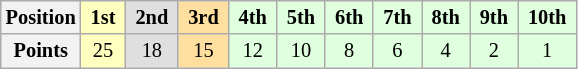<table class="wikitable" style="font-size:85%; text-align:center">
<tr>
<th>Position</th>
<td style="background:#ffffbf;"> <strong>1st</strong> </td>
<td style="background:#dfdfdf;"> <strong>2nd</strong> </td>
<td style="background:#ffdf9f;"> <strong>3rd</strong> </td>
<td style="background:#dfffdf;"> <strong>4th</strong> </td>
<td style="background:#dfffdf;"> <strong>5th</strong> </td>
<td style="background:#dfffdf;"> <strong>6th</strong> </td>
<td style="background:#dfffdf;"> <strong>7th</strong> </td>
<td style="background:#dfffdf;"> <strong>8th</strong> </td>
<td style="background:#dfffdf;"> <strong>9th</strong> </td>
<td style="background:#dfffdf;"> <strong>10th</strong> </td>
</tr>
<tr>
<th>Points</th>
<td style="background:#ffffbf;">25</td>
<td style="background:#dfdfdf;">18</td>
<td style="background:#ffdf9f;">15</td>
<td style="background:#dfffdf;">12</td>
<td style="background:#dfffdf;">10</td>
<td style="background:#dfffdf;">8</td>
<td style="background:#dfffdf;">6</td>
<td style="background:#dfffdf;">4</td>
<td style="background:#dfffdf;">2</td>
<td style="background:#dfffdf;">1</td>
</tr>
</table>
